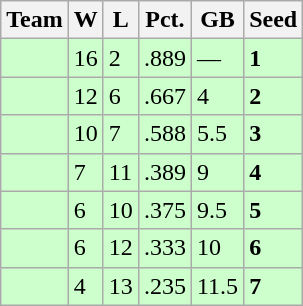<table class=wikitable>
<tr>
<th>Team</th>
<th>W</th>
<th>L</th>
<th>Pct.</th>
<th>GB</th>
<th>Seed</th>
</tr>
<tr bgcolor=ccffcc>
<td></td>
<td>16</td>
<td>2</td>
<td>.889</td>
<td>—</td>
<td><strong>1</strong></td>
</tr>
<tr bgcolor=ccffcc>
<td></td>
<td>12</td>
<td>6</td>
<td>.667</td>
<td>4</td>
<td><strong>2</strong></td>
</tr>
<tr bgcolor=ccffcc>
<td></td>
<td>10</td>
<td>7</td>
<td>.588</td>
<td>5.5</td>
<td><strong>3</strong></td>
</tr>
<tr bgcolor=ccffcc>
<td></td>
<td>7</td>
<td>11</td>
<td>.389</td>
<td>9</td>
<td><strong>4</strong></td>
</tr>
<tr bgcolor=ccffcc>
<td></td>
<td>6</td>
<td>10</td>
<td>.375</td>
<td>9.5</td>
<td><strong>5</strong></td>
</tr>
<tr bgcolor=ccffcc>
<td></td>
<td>6</td>
<td>12</td>
<td>.333</td>
<td>10</td>
<td><strong>6</strong></td>
</tr>
<tr bgcolor=ccffcc>
<td></td>
<td>4</td>
<td>13</td>
<td>.235</td>
<td>11.5</td>
<td><strong>7</strong></td>
</tr>
</table>
